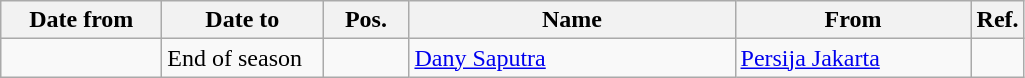<table class="wikitable">
<tr>
<th style="width:100px">Date from</th>
<th style="width:100px;">Date to</th>
<th style="width:50px">Pos.</th>
<th style="width:210px">Name</th>
<th style="width:150px;">From</th>
<th style="width:20px">Ref.</th>
</tr>
<tr>
<td></td>
<td rowspan="1">End of season</td>
<td align=center></td>
<td> <a href='#'>Dany Saputra</a></td>
<td> <a href='#'>Persija Jakarta</a></td>
<td></td>
</tr>
</table>
